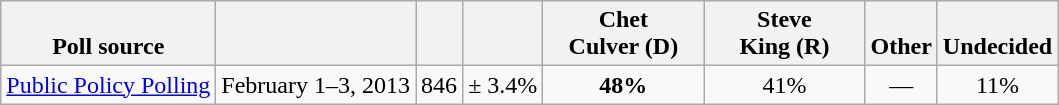<table class="wikitable" style="text-align:center">
<tr valign= bottom>
<th>Poll source</th>
<th></th>
<th></th>
<th></th>
<th style="width:100px;">Chet<br>Culver (D)</th>
<th style="width:100px;">Steve<br>King (R)</th>
<th>Other</th>
<th>Undecided</th>
</tr>
<tr>
<td align=left><a href='#'>Public Policy Polling</a></td>
<td>February 1–3, 2013</td>
<td>846</td>
<td>± 3.4%</td>
<td><strong>48%</strong></td>
<td>41%</td>
<td>—</td>
<td>11%</td>
</tr>
</table>
